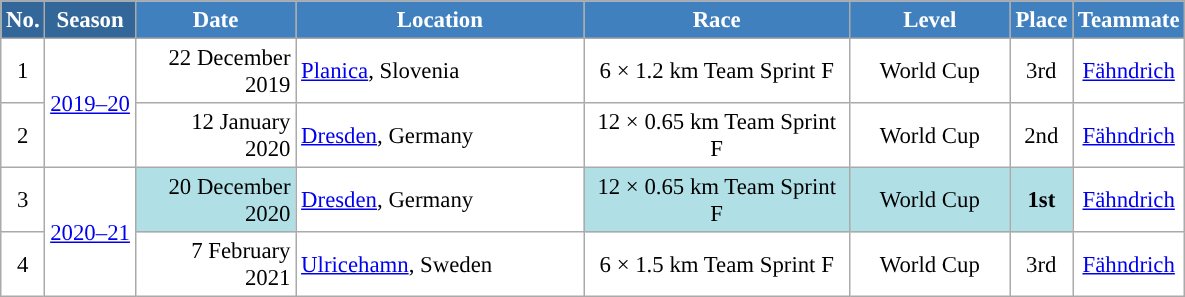<table class="wikitable sortable" style="font-size:95%; text-align:center; border:grey solid 1px; border-collapse:collapse; background:#ffffff;">
<tr style="background:#efefef;">
<th style="background-color:#369; color:white;">No.</th>
<th style="background-color:#369; color:white;">Season</th>
<th style="background-color:#4180be; color:white; width:100px;">Date</th>
<th style="background-color:#4180be; color:white; width:185px;">Location</th>
<th style="background-color:#4180be; color:white; width:170px;">Race</th>
<th style="background-color:#4180be; color:white; width:100px;">Level</th>
<th style="background-color:#4180be; color:white;">Place</th>
<th style="background-color:#4180be; color:white;">Teammate</th>
</tr>
<tr>
<td align=center>1</td>
<td rowspan=2 align=center><a href='#'>2019–20</a></td>
<td align=right>22 December 2019</td>
<td align=left> <a href='#'>Planica</a>, Slovenia</td>
<td>6 × 1.2 km Team Sprint F</td>
<td>World Cup</td>
<td>3rd</td>
<td><a href='#'>Fähndrich</a></td>
</tr>
<tr>
<td align=center>2</td>
<td align=right>12 January 2020</td>
<td align=left> <a href='#'>Dresden</a>, Germany</td>
<td>12 × 0.65 km Team Sprint F</td>
<td>World Cup</td>
<td>2nd</td>
<td><a href='#'>Fähndrich</a></td>
</tr>
<tr>
<td align=center>3</td>
<td rowspan=2 align=center><a href='#'>2020–21</a></td>
<td bgcolor="#BOEOE6" align=right>20 December 2020</td>
<td align=left> <a href='#'>Dresden</a>, Germany</td>
<td bgcolor="#BOEOE6">12 × 0.65 km Team Sprint F</td>
<td bgcolor="#BOEOE6">World Cup</td>
<td bgcolor="#BOEOE6"><strong>1st</strong></td>
<td><a href='#'>Fähndrich</a></td>
</tr>
<tr>
<td align=center>4</td>
<td align=right>7 February 2021</td>
<td align=left> <a href='#'>Ulricehamn</a>, Sweden</td>
<td>6 × 1.5 km Team Sprint F</td>
<td>World Cup</td>
<td>3rd</td>
<td><a href='#'>Fähndrich</a></td>
</tr>
</table>
